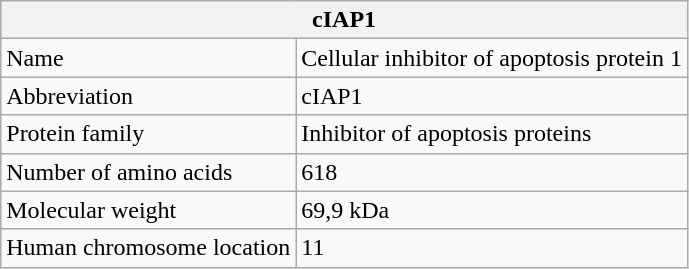<table class="wikitable">
<tr>
<th colspan="2">cIAP1</th>
</tr>
<tr>
<td>Name</td>
<td>Cellular inhibitor of apoptosis protein 1</td>
</tr>
<tr>
<td>Abbreviation</td>
<td>cIAP1</td>
</tr>
<tr>
<td>Protein family</td>
<td>Inhibitor of apoptosis proteins</td>
</tr>
<tr>
<td>Number of amino acids</td>
<td>618</td>
</tr>
<tr>
<td>Molecular weight</td>
<td>69,9 kDa</td>
</tr>
<tr>
<td>Human chromosome location</td>
<td>11</td>
</tr>
</table>
